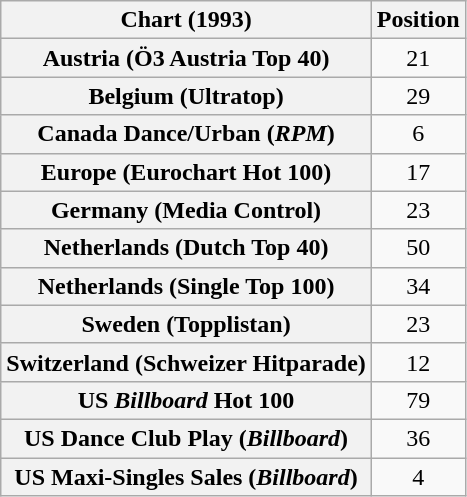<table class="wikitable sortable plainrowheaders" style="text-align:center">
<tr>
<th>Chart (1993)</th>
<th>Position</th>
</tr>
<tr>
<th scope="row">Austria (Ö3 Austria Top 40)</th>
<td>21</td>
</tr>
<tr>
<th scope="row">Belgium (Ultratop)</th>
<td>29</td>
</tr>
<tr>
<th scope="row">Canada Dance/Urban (<em>RPM</em>)</th>
<td>6</td>
</tr>
<tr>
<th scope="row">Europe (Eurochart Hot 100)</th>
<td>17</td>
</tr>
<tr>
<th scope="row">Germany (Media Control)</th>
<td>23</td>
</tr>
<tr>
<th scope="row">Netherlands (Dutch Top 40)</th>
<td>50</td>
</tr>
<tr>
<th scope="row">Netherlands (Single Top 100)</th>
<td>34</td>
</tr>
<tr>
<th scope="row">Sweden (Topplistan)</th>
<td>23</td>
</tr>
<tr>
<th scope="row">Switzerland (Schweizer Hitparade)</th>
<td>12</td>
</tr>
<tr>
<th scope="row">US <em>Billboard</em> Hot 100</th>
<td>79</td>
</tr>
<tr>
<th scope="row">US Dance Club Play (<em>Billboard</em>)</th>
<td>36</td>
</tr>
<tr>
<th scope="row">US Maxi-Singles Sales (<em>Billboard</em>)</th>
<td>4</td>
</tr>
</table>
